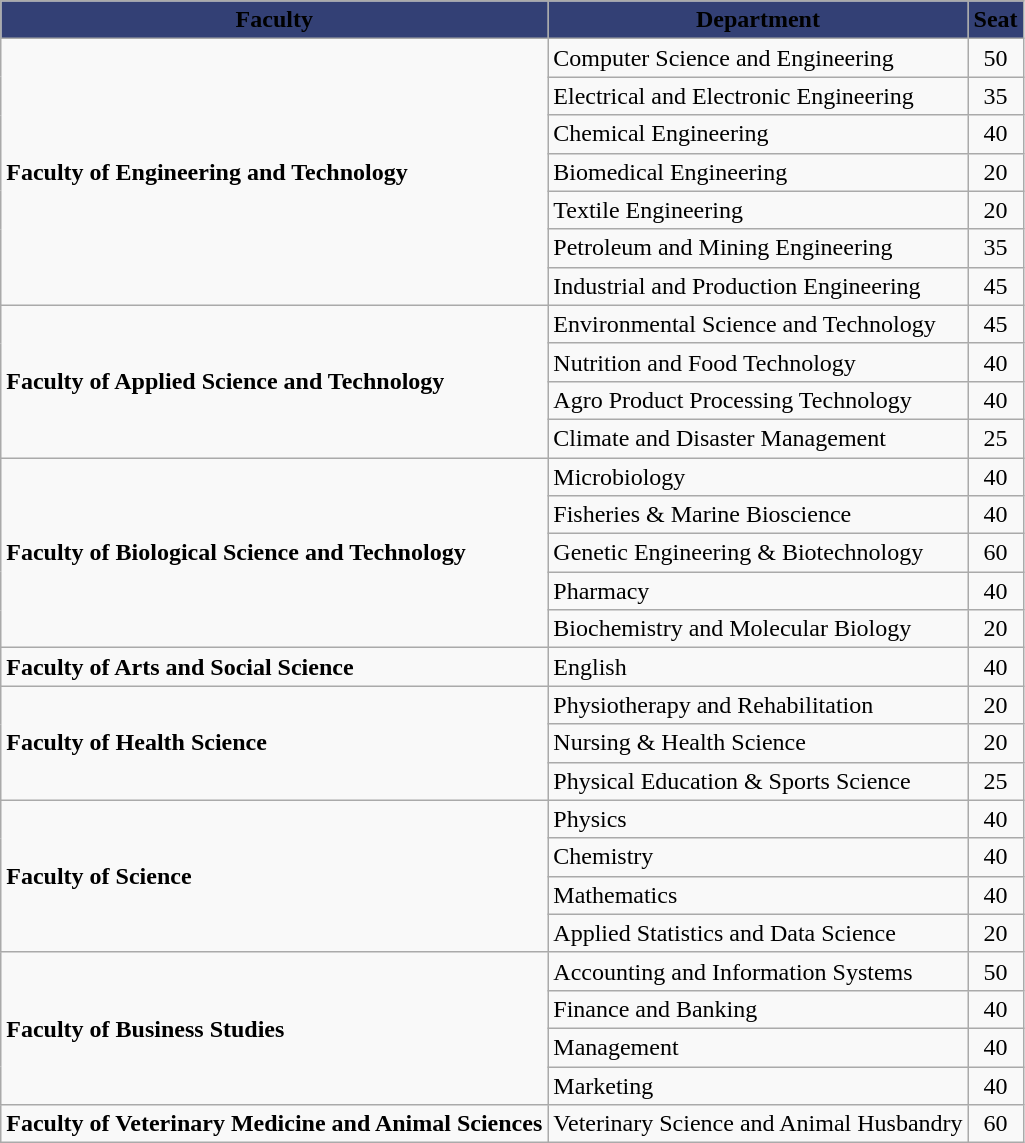<table class = "wikitable">
<tr>
<th style='background: #334075'><span>Faculty</span></th>
<th style='background: #334075'><span>Department</span></th>
<th style='background: #334075'><span>Seat</span></th>
</tr>
<tr>
<td rowspan=7><strong>Faculty of Engineering and Technology</strong></td>
<td>Computer Science and Engineering</td>
<td style="text-align:center;">50</td>
</tr>
<tr>
<td>Electrical and Electronic Engineering</td>
<td style="text-align:center;">35</td>
</tr>
<tr>
<td>Chemical Engineering</td>
<td style="text-align:center;">40</td>
</tr>
<tr>
<td>Biomedical Engineering</td>
<td style="text-align:center;">20</td>
</tr>
<tr>
<td>Textile Engineering</td>
<td style="text-align:center;">20</td>
</tr>
<tr>
<td>Petroleum and Mining Engineering</td>
<td style="text-align:center;">35</td>
</tr>
<tr>
<td>Industrial and Production Engineering</td>
<td style="text-align:center;">45</td>
</tr>
<tr>
<td rowspan=4><strong>Faculty of Applied Science and Technology</strong></td>
<td>Environmental Science and Technology</td>
<td style="text-align:center;">45</td>
</tr>
<tr>
<td>Nutrition and Food Technology</td>
<td style="text-align:center;">40</td>
</tr>
<tr>
<td>Agro Product Processing Technology</td>
<td style="text-align:center;">40</td>
</tr>
<tr>
<td>Climate and Disaster Management</td>
<td style="text-align:center;">25</td>
</tr>
<tr>
<td rowspan=5><strong>Faculty of Biological Science and Technology</strong></td>
<td>Microbiology</td>
<td style="text-align:center;">40</td>
</tr>
<tr>
<td>Fisheries & Marine Bioscience</td>
<td style="text-align:center;">40</td>
</tr>
<tr>
<td>Genetic Engineering & Biotechnology</td>
<td style="text-align:center;">60</td>
</tr>
<tr>
<td>Pharmacy</td>
<td style="text-align:center;">40</td>
</tr>
<tr>
<td>Biochemistry and Molecular Biology</td>
<td style="text-align:center;">20</td>
</tr>
<tr>
<td><strong>Faculty of Arts and Social Science</strong></td>
<td>English</td>
<td style="text-align:center;">40</td>
</tr>
<tr>
<td rowspan=3><strong>Faculty of Health Science</strong></td>
<td>Physiotherapy and Rehabilitation</td>
<td style="text-align:center;">20</td>
</tr>
<tr>
<td>Nursing & Health Science</td>
<td style="text-align:center;">20</td>
</tr>
<tr>
<td>Physical Education & Sports Science</td>
<td style="text-align:center;">25</td>
</tr>
<tr>
<td rowspan=4><strong>Faculty of Science</strong></td>
<td>Physics</td>
<td style="text-align:center;">40</td>
</tr>
<tr>
<td>Chemistry</td>
<td style="text-align:center;">40</td>
</tr>
<tr>
<td>Mathematics</td>
<td style="text-align:center;">40</td>
</tr>
<tr>
<td>Applied Statistics and Data Science</td>
<td style="text-align:center;">20</td>
</tr>
<tr>
<td rowspan=4><strong>Faculty of Business Studies</strong></td>
<td>Accounting and Information Systems</td>
<td style="text-align:center;">50</td>
</tr>
<tr>
<td>Finance and Banking</td>
<td style="text-align:center;">40</td>
</tr>
<tr>
<td>Management</td>
<td style="text-align:center;">40</td>
</tr>
<tr>
<td>Marketing</td>
<td style="text-align:center;">40</td>
</tr>
<tr>
<td><strong>Faculty of Veterinary Medicine and Animal Sciences</strong></td>
<td>Veterinary Science and Animal Husbandry</td>
<td style="text-align:center;">60</td>
</tr>
</table>
